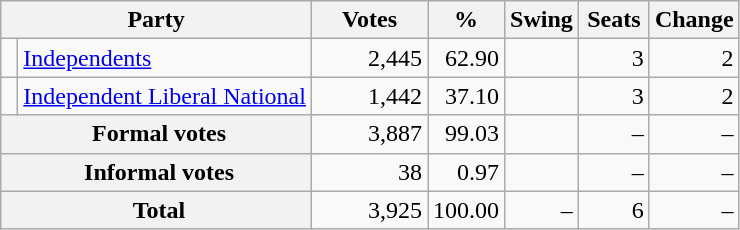<table class="wikitable" style="text-align:right; margin-bottom:0">
<tr>
<th style="width:10px" colspan=3>Party</th>
<th style="width:70px;">Votes</th>
<th style="width:40px;">%</th>
<th style="width:40px;">Swing</th>
<th style="width:40px;">Seats</th>
<th style="width:40px;">Change</th>
</tr>
<tr>
<td> </td>
<td style="text-align:left;" colspan="2"><a href='#'>Independents</a></td>
<td>2,445</td>
<td>62.90</td>
<td></td>
<td>3</td>
<td> 2</td>
</tr>
<tr>
<td> </td>
<td style="text-align:left;" colspan="2"><a href='#'>Independent Liberal National</a></td>
<td>1,442</td>
<td>37.10</td>
<td></td>
<td>3</td>
<td> 2</td>
</tr>
<tr>
<th colspan="3" rowspan="1"> Formal votes</th>
<td>3,887</td>
<td>99.03</td>
<td></td>
<td>–</td>
<td>–</td>
</tr>
<tr>
<th colspan="3" rowspan="1"> Informal votes</th>
<td>38</td>
<td>0.97</td>
<td></td>
<td>–</td>
<td>–</td>
</tr>
<tr>
<th colspan="3" rowspan="1"> Total</th>
<td>3,925</td>
<td>100.00</td>
<td>–</td>
<td>6</td>
<td>–</td>
</tr>
</table>
